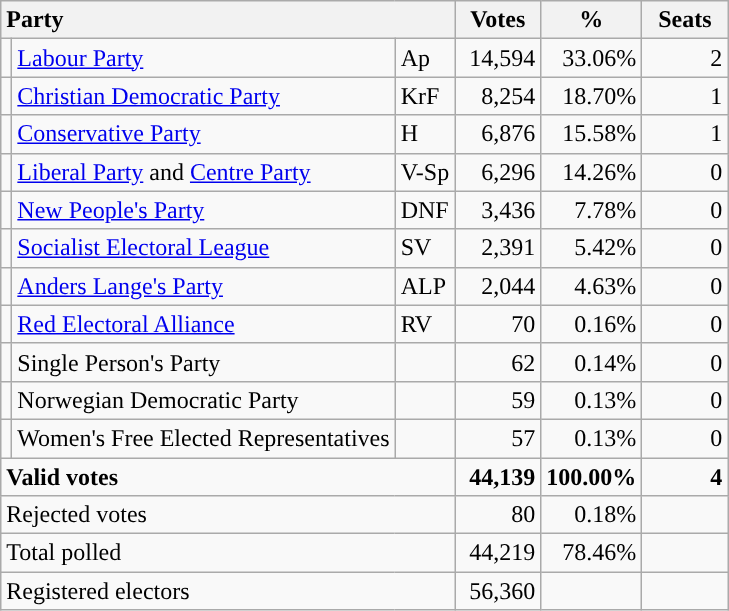<table class="wikitable" border="1" style="text-align:right;">
<tr>
<th style="text-align:left;" colspan=3>Party</th>
<th align=center width="50">Votes</th>
<th align=center width="50">%</th>
<th align=center width="50">Seats</th>
</tr>
<tr>
<td style="color:inherit;background:"></td>
<td align=left><a href='#'>Labour Party</a></td>
<td align=left>Ap</td>
<td>14,594</td>
<td>33.06%</td>
<td>2</td>
</tr>
<tr>
<td style="color:inherit;background:"></td>
<td align=left><a href='#'>Christian Democratic Party</a></td>
<td align=left>KrF</td>
<td>8,254</td>
<td>18.70%</td>
<td>1</td>
</tr>
<tr>
<td style="color:inherit;background:"></td>
<td align=left><a href='#'>Conservative Party</a></td>
<td align=left>H</td>
<td>6,876</td>
<td>15.58%</td>
<td>1</td>
</tr>
<tr>
<td></td>
<td align=left><a href='#'>Liberal Party</a> and <a href='#'>Centre Party</a></td>
<td align=left>V-Sp</td>
<td>6,296</td>
<td>14.26%</td>
<td>0</td>
</tr>
<tr>
<td style="color:inherit;background:"></td>
<td align=left><a href='#'>New People's Party</a></td>
<td align=left>DNF</td>
<td>3,436</td>
<td>7.78%</td>
<td>0</td>
</tr>
<tr>
<td style="color:inherit;background:"></td>
<td align=left><a href='#'>Socialist Electoral League</a></td>
<td align=left>SV</td>
<td>2,391</td>
<td>5.42%</td>
<td>0</td>
</tr>
<tr>
<td style="color:inherit;background:"></td>
<td align=left><a href='#'>Anders Lange's Party</a></td>
<td align=left>ALP</td>
<td>2,044</td>
<td>4.63%</td>
<td>0</td>
</tr>
<tr>
<td style="color:inherit;background:"></td>
<td align=left><a href='#'>Red Electoral Alliance</a></td>
<td align=left>RV</td>
<td>70</td>
<td>0.16%</td>
<td>0</td>
</tr>
<tr>
<td></td>
<td align=left>Single Person's Party</td>
<td align=left></td>
<td>62</td>
<td>0.14%</td>
<td>0</td>
</tr>
<tr>
<td></td>
<td align=left>Norwegian Democratic Party</td>
<td align=left></td>
<td>59</td>
<td>0.13%</td>
<td>0</td>
</tr>
<tr>
<td></td>
<td align=left>Women's Free Elected Representatives</td>
<td align=left></td>
<td>57</td>
<td>0.13%</td>
<td>0</td>
</tr>
<tr style="font-weight:bold">
<td align=left colspan=3>Valid votes</td>
<td>44,139</td>
<td>100.00%</td>
<td>4</td>
</tr>
<tr>
<td align=left colspan=3>Rejected votes</td>
<td>80</td>
<td>0.18%</td>
<td></td>
</tr>
<tr>
<td align=left colspan=3>Total polled</td>
<td>44,219</td>
<td>78.46%</td>
<td></td>
</tr>
<tr>
<td align=left colspan=3>Registered electors</td>
<td>56,360</td>
<td></td>
<td></td>
</tr>
</table>
